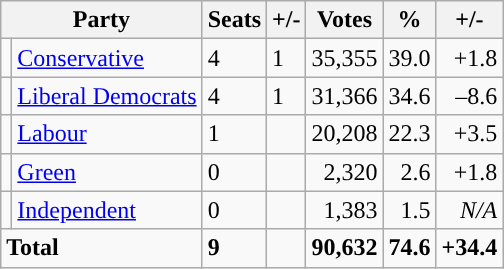<table class="wikitable sortable">
<tr>
<th colspan="2">Party</th>
<th>Seats</th>
<th>+/-</th>
<th>Votes</th>
<th>%</th>
<th>+/-</th>
</tr>
<tr>
<td style="background-color: "></td>
<td><a href='#'>Conservative</a></td>
<td>4</td>
<td> 1</td>
<td style="text-align:right;">35,355</td>
<td style="text-align:right;">39.0</td>
<td style="text-align:right;">+1.8</td>
</tr>
<tr>
<td style="background-color: "></td>
<td><a href='#'>Liberal Democrats</a></td>
<td>4</td>
<td> 1</td>
<td style="text-align:right;">31,366</td>
<td style="text-align:right;">34.6</td>
<td style="text-align:right;">–8.6</td>
</tr>
<tr>
<td style="background-color: "></td>
<td><a href='#'>Labour</a></td>
<td>1</td>
<td></td>
<td style="text-align:right;">20,208</td>
<td style="text-align:right;">22.3</td>
<td style="text-align:right;">+3.5</td>
</tr>
<tr>
<td style="background-color: "></td>
<td><a href='#'>Green</a></td>
<td>0</td>
<td></td>
<td style="text-align:right;">2,320</td>
<td style="text-align:right;">2.6</td>
<td style="text-align:right;">+1.8</td>
</tr>
<tr>
<td style="background-color: "></td>
<td><a href='#'>Independent</a></td>
<td>0</td>
<td></td>
<td style="text-align:right;">1,383</td>
<td style="text-align:right;">1.5</td>
<td style="text-align:right;"><em>N/A</em></td>
</tr>
<tr>
<td colspan="2"><strong>Total</strong></td>
<td><strong>9</strong></td>
<td></td>
<td style="text-align:right;"><strong>90,632</strong></td>
<td style="text-align:right;"><strong>74.6</strong></td>
<td style="text-align:right;"><strong>+34.4</strong></td>
</tr>
</table>
